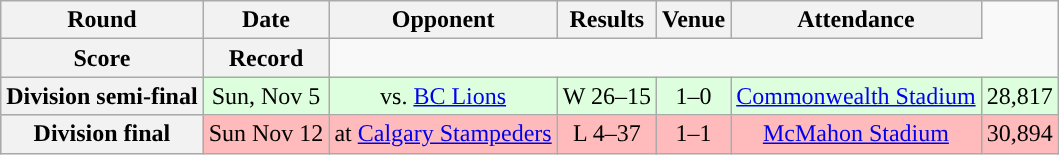<table class="wikitable" style="text-align:center">
<tr>
<th>Round</th>
<th>Date</th>
<th>Opponent</th>
<th>Results</th>
<th>Venue</th>
<th>Attendance</th>
</tr>
<tr>
<th>Score</th>
<th>Record</th>
</tr>
<tr style="background:#ddffdd">
<th>Division semi-final</th>
<td>Sun, Nov 5</td>
<td>vs. <a href='#'>BC Lions</a></td>
<td>W 26–15</td>
<td>1–0</td>
<td><a href='#'>Commonwealth Stadium</a></td>
<td>28,817</td>
</tr>
<tr style="background:#ffbbbb">
<th>Division final</th>
<td>Sun Nov 12</td>
<td>at <a href='#'>Calgary Stampeders</a></td>
<td>L 4–37</td>
<td>1–1</td>
<td><a href='#'>McMahon Stadium</a></td>
<td>30,894</td>
</tr>
</table>
